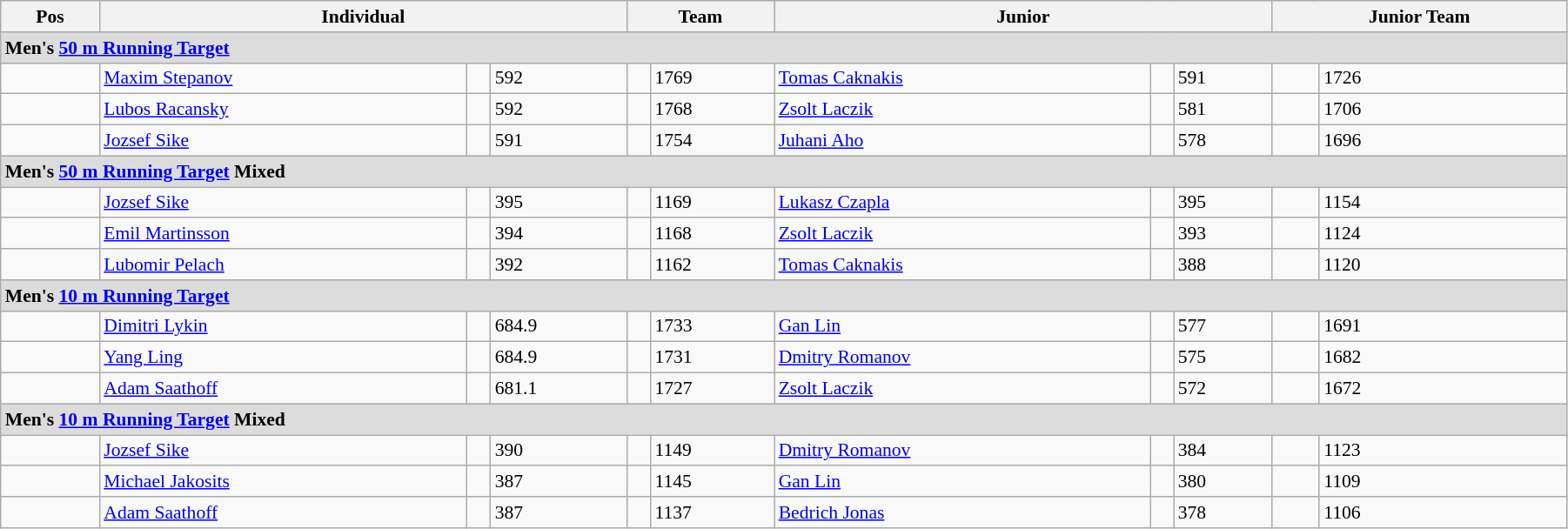<table class=wikitable style="width:95%; font-size: 90%;">
<tr>
<th>Pos</th>
<th colspan=3>Individual</th>
<th colspan=2>Team</th>
<th colspan=3>Junior</th>
<th colspan=3>Junior Team</th>
</tr>
<tr>
<td colspan=11 style="background:#dcdcdc"><strong>Men's <a href='#'>50 m Running Target</a></strong></td>
</tr>
<tr>
<td></td>
<td><a href='#'>Maxim Stepanov</a></td>
<td></td>
<td>592</td>
<td></td>
<td>1769</td>
<td><a href='#'>Tomas Caknakis</a></td>
<td></td>
<td>591</td>
<td></td>
<td>1726</td>
</tr>
<tr>
<td></td>
<td><a href='#'>Lubos Racansky</a></td>
<td></td>
<td>592</td>
<td></td>
<td>1768</td>
<td><a href='#'>Zsolt Laczik</a></td>
<td></td>
<td>581</td>
<td></td>
<td>1706</td>
</tr>
<tr>
<td></td>
<td><a href='#'>Jozsef Sike</a></td>
<td></td>
<td>591</td>
<td></td>
<td>1754</td>
<td><a href='#'>Juhani Aho</a></td>
<td></td>
<td>578</td>
<td></td>
<td>1696</td>
</tr>
<tr>
<td colspan=11 style="background:#dcdcdc"><strong>Men's <a href='#'>50 m Running Target</a> Mixed</strong></td>
</tr>
<tr>
<td></td>
<td><a href='#'>Jozsef Sike</a></td>
<td></td>
<td>395</td>
<td></td>
<td>1169</td>
<td><a href='#'>Lukasz Czapla</a></td>
<td></td>
<td>395</td>
<td></td>
<td>1154</td>
</tr>
<tr>
<td></td>
<td><a href='#'>Emil Martinsson</a></td>
<td></td>
<td>394</td>
<td></td>
<td>1168</td>
<td><a href='#'>Zsolt Laczik</a></td>
<td></td>
<td>393</td>
<td></td>
<td>1124</td>
</tr>
<tr>
<td></td>
<td><a href='#'>Lubomir Pelach</a></td>
<td></td>
<td>392</td>
<td></td>
<td>1162</td>
<td><a href='#'>Tomas Caknakis</a></td>
<td></td>
<td>388</td>
<td></td>
<td>1120</td>
</tr>
<tr>
<td colspan=11 style="background:#dcdcdc"><strong>Men's <a href='#'>10 m Running Target</a></strong></td>
</tr>
<tr>
<td></td>
<td><a href='#'>Dimitri Lykin</a></td>
<td></td>
<td>684.9</td>
<td></td>
<td>1733</td>
<td><a href='#'>Gan Lin</a></td>
<td></td>
<td>577</td>
<td></td>
<td>1691</td>
</tr>
<tr>
<td></td>
<td><a href='#'>Yang Ling</a></td>
<td></td>
<td>684.9</td>
<td></td>
<td>1731</td>
<td><a href='#'>Dmitry Romanov</a></td>
<td></td>
<td>575</td>
<td></td>
<td>1682</td>
</tr>
<tr>
<td></td>
<td><a href='#'>Adam Saathoff</a></td>
<td></td>
<td>681.1</td>
<td></td>
<td>1727</td>
<td><a href='#'>Zsolt Laczik</a></td>
<td></td>
<td>572</td>
<td></td>
<td>1672</td>
</tr>
<tr>
<td colspan=11 style="background:#dcdcdc"><strong>Men's <a href='#'>10 m Running Target</a> Mixed</strong></td>
</tr>
<tr>
<td></td>
<td><a href='#'>Jozsef Sike</a></td>
<td></td>
<td>390</td>
<td></td>
<td>1149</td>
<td><a href='#'>Dmitry Romanov</a></td>
<td></td>
<td>384</td>
<td></td>
<td>1123</td>
</tr>
<tr>
<td></td>
<td><a href='#'>Michael Jakosits</a></td>
<td></td>
<td>387</td>
<td></td>
<td>1145</td>
<td><a href='#'>Gan Lin</a></td>
<td></td>
<td>380</td>
<td></td>
<td>1109</td>
</tr>
<tr>
<td></td>
<td><a href='#'>Adam Saathoff</a></td>
<td></td>
<td>387</td>
<td></td>
<td>1137</td>
<td><a href='#'>Bedrich Jonas</a></td>
<td></td>
<td>378</td>
<td></td>
<td>1106</td>
</tr>
</table>
